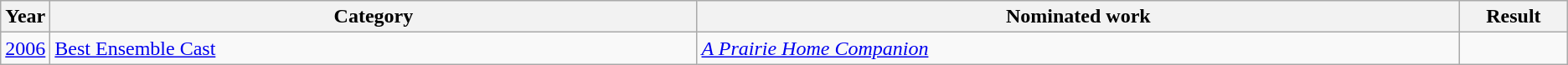<table class="wikitable sortable">
<tr>
<th scope="col" style="width:1em;">Year</th>
<th scope="col" style="width:33em;">Category</th>
<th scope="col" style="width:39em;">Nominated work</th>
<th scope="col" style="width:5em;">Result</th>
</tr>
<tr>
<td><a href='#'>2006</a></td>
<td><a href='#'>Best Ensemble Cast</a></td>
<td><em><a href='#'>A Prairie Home Companion</a></em></td>
<td></td>
</tr>
</table>
